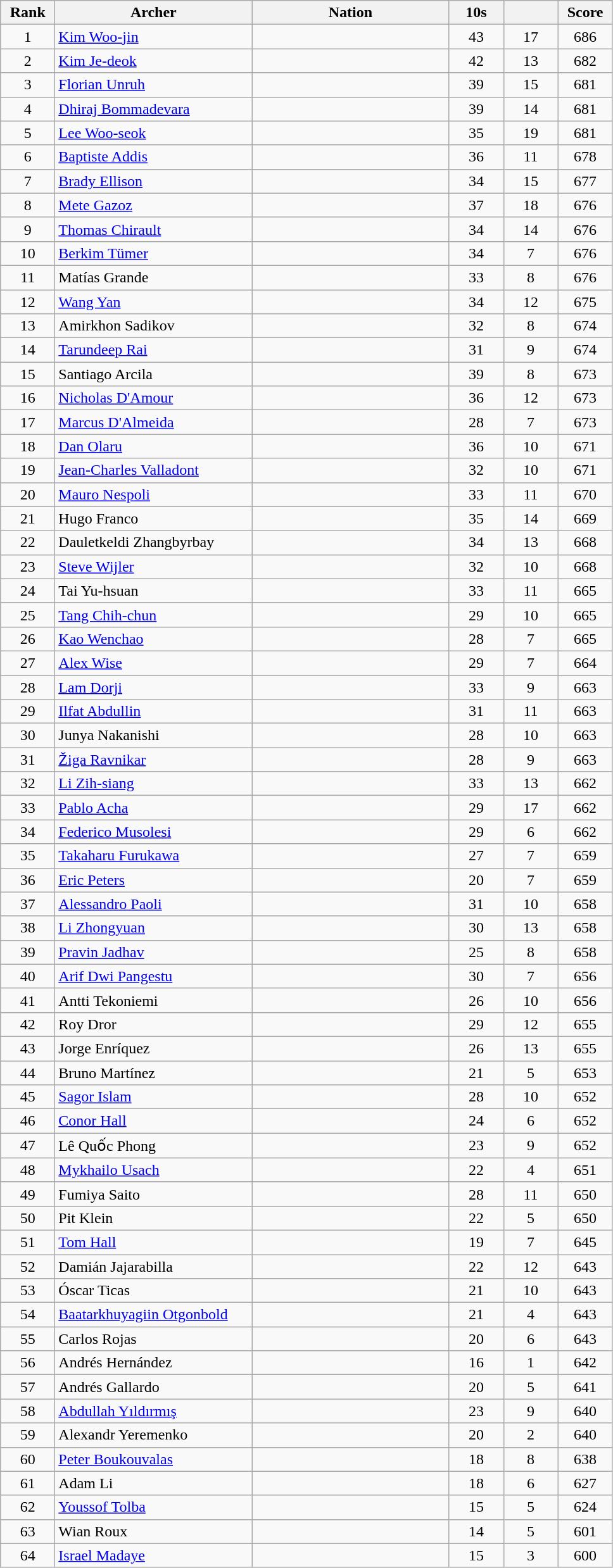<table class="wikitable sortable" style="text-align:center">
<tr>
<th width="50">Rank</th>
<th width="200">Archer</th>
<th width="200">Nation</th>
<th width="50">10s</th>
<th width="50"></th>
<th width="50">Score</th>
</tr>
<tr>
<td>1</td>
<td align="left"><a href='#'>Kim Woo-jin</a></td>
<td align="left"></td>
<td>43</td>
<td>17</td>
<td>686</td>
</tr>
<tr>
<td>2</td>
<td align="left"><a href='#'>Kim Je-deok</a></td>
<td align="left"></td>
<td>42</td>
<td>13</td>
<td>682</td>
</tr>
<tr>
<td>3</td>
<td align="left"><a href='#'>Florian Unruh</a></td>
<td align="left"></td>
<td>39</td>
<td>15</td>
<td>681</td>
</tr>
<tr>
<td>4</td>
<td align="left"><a href='#'>Dhiraj Bommadevara</a></td>
<td align="left"></td>
<td>39</td>
<td>14</td>
<td>681</td>
</tr>
<tr>
<td>5</td>
<td align="left"><a href='#'>Lee Woo-seok</a></td>
<td align="left"></td>
<td>35</td>
<td>19</td>
<td>681</td>
</tr>
<tr>
<td>6</td>
<td align="left"><a href='#'>Baptiste Addis</a></td>
<td align="left"></td>
<td>36</td>
<td>11</td>
<td>678</td>
</tr>
<tr>
<td>7</td>
<td align="left"><a href='#'>Brady Ellison</a></td>
<td align="left"></td>
<td>34</td>
<td>15</td>
<td>677</td>
</tr>
<tr>
<td>8</td>
<td align="left"><a href='#'>Mete Gazoz</a></td>
<td align="left"></td>
<td>37</td>
<td>18</td>
<td>676</td>
</tr>
<tr>
<td>9</td>
<td align="left"><a href='#'>Thomas Chirault</a></td>
<td align="left"></td>
<td>34</td>
<td>14</td>
<td>676</td>
</tr>
<tr>
<td>10</td>
<td align="left"><a href='#'>Berkim Tümer</a></td>
<td align="left"></td>
<td>34</td>
<td>7</td>
<td>676</td>
</tr>
<tr>
<td>11</td>
<td align="left">Matías Grande</td>
<td align="left"></td>
<td>33</td>
<td>8</td>
<td>676</td>
</tr>
<tr>
<td>12</td>
<td align="left"><a href='#'>Wang Yan</a></td>
<td align="left"></td>
<td>34</td>
<td>12</td>
<td>675</td>
</tr>
<tr>
<td>13</td>
<td align="left">Amirkhon Sadikov</td>
<td align="left"></td>
<td>32</td>
<td>8</td>
<td>674</td>
</tr>
<tr>
<td>14</td>
<td align="left"><a href='#'>Tarundeep Rai</a></td>
<td align="left"></td>
<td>31</td>
<td>9</td>
<td>674</td>
</tr>
<tr>
<td>15</td>
<td align="left">Santiago Arcila</td>
<td align="left"></td>
<td>39</td>
<td>8</td>
<td>673</td>
</tr>
<tr>
<td>16</td>
<td align="left"><a href='#'>Nicholas D'Amour</a></td>
<td align="left"></td>
<td>36</td>
<td>12</td>
<td>673</td>
</tr>
<tr>
<td>17</td>
<td align="left"><a href='#'>Marcus D'Almeida</a></td>
<td align="left"></td>
<td>28</td>
<td>7</td>
<td>673</td>
</tr>
<tr>
<td>18</td>
<td align="left"><a href='#'>Dan Olaru</a></td>
<td align="left"></td>
<td>36</td>
<td>10</td>
<td>671</td>
</tr>
<tr>
<td>19</td>
<td align="left"><a href='#'>Jean-Charles Valladont</a></td>
<td align="left"></td>
<td>32</td>
<td>10</td>
<td>671</td>
</tr>
<tr>
<td>20</td>
<td align="left"><a href='#'>Mauro Nespoli</a></td>
<td align="left"></td>
<td>33</td>
<td>11</td>
<td>670</td>
</tr>
<tr>
<td>21</td>
<td align="left">Hugo Franco</td>
<td align="left"></td>
<td>35</td>
<td>14</td>
<td>669</td>
</tr>
<tr>
<td>22</td>
<td align="left">Dauletkeldi Zhangbyrbay</td>
<td align="left"></td>
<td>34</td>
<td>13</td>
<td>668</td>
</tr>
<tr>
<td>23</td>
<td align="left"><a href='#'>Steve Wijler</a></td>
<td align="left"></td>
<td>32</td>
<td>10</td>
<td>668</td>
</tr>
<tr>
<td>24</td>
<td align="left">Tai Yu-hsuan</td>
<td align="left"></td>
<td>33</td>
<td>11</td>
<td>665</td>
</tr>
<tr>
<td>25</td>
<td align="left"><a href='#'>Tang Chih-chun</a></td>
<td align="left"></td>
<td>29</td>
<td>10</td>
<td>665</td>
</tr>
<tr>
<td>26</td>
<td align="left"><a href='#'>Kao Wenchao</a></td>
<td align="left"></td>
<td>28</td>
<td>7</td>
<td>665</td>
</tr>
<tr>
<td>27</td>
<td align="left"><a href='#'>Alex Wise</a></td>
<td align="left"></td>
<td>29</td>
<td>7</td>
<td>664</td>
</tr>
<tr>
<td>28</td>
<td align="left"><a href='#'>Lam Dorji</a></td>
<td align="left"></td>
<td>33</td>
<td>9</td>
<td>663</td>
</tr>
<tr>
<td>29</td>
<td align="left"><a href='#'>Ilfat Abdullin</a></td>
<td align="left"></td>
<td>31</td>
<td>11</td>
<td>663</td>
</tr>
<tr>
<td>30</td>
<td align="left">Junya Nakanishi</td>
<td align="left"></td>
<td>28</td>
<td>10</td>
<td>663</td>
</tr>
<tr>
<td>31</td>
<td align="left"><a href='#'>Žiga Ravnikar</a></td>
<td align="left"></td>
<td>28</td>
<td>9</td>
<td>663</td>
</tr>
<tr>
<td>32</td>
<td align="left"><a href='#'>Li Zih-siang</a></td>
<td align="left"></td>
<td>33</td>
<td>13</td>
<td>662</td>
</tr>
<tr>
<td>33</td>
<td align="left"><a href='#'>Pablo Acha</a></td>
<td align="left"></td>
<td>29</td>
<td>17</td>
<td>662</td>
</tr>
<tr>
<td>34</td>
<td align="left"><a href='#'>Federico Musolesi</a></td>
<td align="left"></td>
<td>29</td>
<td>6</td>
<td>662</td>
</tr>
<tr>
<td>35</td>
<td align="left"><a href='#'>Takaharu Furukawa</a></td>
<td align="left"></td>
<td>27</td>
<td>7</td>
<td>659</td>
</tr>
<tr>
<td>36</td>
<td align="left"><a href='#'>Eric Peters</a></td>
<td align="left"></td>
<td>20</td>
<td>7</td>
<td>659</td>
</tr>
<tr>
<td>37</td>
<td align="left"><a href='#'>Alessandro Paoli</a></td>
<td align="left"></td>
<td>31</td>
<td>10</td>
<td>658</td>
</tr>
<tr>
<td>38</td>
<td align="left"><a href='#'>Li Zhongyuan</a></td>
<td align="left"></td>
<td>30</td>
<td>13</td>
<td>658</td>
</tr>
<tr>
<td>39</td>
<td align="left"><a href='#'>Pravin Jadhav</a></td>
<td align="left"></td>
<td>25</td>
<td>8</td>
<td>658</td>
</tr>
<tr>
<td>40</td>
<td align="left"><a href='#'>Arif Dwi Pangestu</a></td>
<td align="left"></td>
<td>30</td>
<td>7</td>
<td>656</td>
</tr>
<tr>
<td>41</td>
<td align="left">Antti Tekoniemi</td>
<td align="left"></td>
<td>26</td>
<td>10</td>
<td>656</td>
</tr>
<tr>
<td>42</td>
<td align="left">Roy Dror</td>
<td align="left"></td>
<td>29</td>
<td>12</td>
<td>655</td>
</tr>
<tr>
<td>43</td>
<td align="left">Jorge Enríquez</td>
<td align="left"></td>
<td>26</td>
<td>13</td>
<td>655</td>
</tr>
<tr>
<td>44</td>
<td align="left">Bruno Martínez</td>
<td align="left"></td>
<td>21</td>
<td>5</td>
<td>653</td>
</tr>
<tr>
<td>45</td>
<td align="left"><a href='#'>Sagor Islam</a></td>
<td align="left"></td>
<td>28</td>
<td>10</td>
<td>652</td>
</tr>
<tr>
<td>46</td>
<td align="left"><a href='#'>Conor Hall</a></td>
<td align="left"></td>
<td>24</td>
<td>6</td>
<td>652</td>
</tr>
<tr>
<td>47</td>
<td align="left">Lê Quốc Phong</td>
<td align="left"></td>
<td>23</td>
<td>9</td>
<td>652</td>
</tr>
<tr>
<td>48</td>
<td align="left"><a href='#'>Mykhailo Usach</a></td>
<td align="left"></td>
<td>22</td>
<td>4</td>
<td>651</td>
</tr>
<tr>
<td>49</td>
<td align="left">Fumiya Saito</td>
<td align="left"></td>
<td>28</td>
<td>11</td>
<td>650</td>
</tr>
<tr>
<td>50</td>
<td align="left">Pit Klein</td>
<td align="left"></td>
<td>22</td>
<td>5</td>
<td>650</td>
</tr>
<tr>
<td>51</td>
<td align="left"><a href='#'>Tom Hall</a></td>
<td align="left"></td>
<td>19</td>
<td>7</td>
<td>645</td>
</tr>
<tr>
<td>52</td>
<td align="left">Damián Jajarabilla</td>
<td align="left"></td>
<td>22</td>
<td>12</td>
<td>643</td>
</tr>
<tr>
<td>53</td>
<td align="left">Óscar Ticas</td>
<td align="left"></td>
<td>21</td>
<td>10</td>
<td>643</td>
</tr>
<tr>
<td>54</td>
<td align="left"><a href='#'>Baatarkhuyagiin Otgonbold</a></td>
<td align="left"></td>
<td>21</td>
<td>4</td>
<td>643</td>
</tr>
<tr>
<td>55</td>
<td align="left">Carlos Rojas</td>
<td align="left"></td>
<td>20</td>
<td>6</td>
<td>643</td>
</tr>
<tr>
<td>56</td>
<td align="left">Andrés Hernández</td>
<td align="left"></td>
<td>16</td>
<td>1</td>
<td>642</td>
</tr>
<tr>
<td>57</td>
<td align="left">Andrés Gallardo</td>
<td align="left"></td>
<td>20</td>
<td>5</td>
<td>641</td>
</tr>
<tr>
<td>58</td>
<td align="left"><a href='#'>Abdullah Yıldırmış</a></td>
<td align="left"></td>
<td>23</td>
<td>9</td>
<td>640</td>
</tr>
<tr>
<td>59</td>
<td align="left">Alexandr Yeremenko</td>
<td align="left"></td>
<td>20</td>
<td>2</td>
<td>640</td>
</tr>
<tr>
<td>60</td>
<td align="left"><a href='#'>Peter Boukouvalas</a></td>
<td align="left"></td>
<td>18</td>
<td>8</td>
<td>638</td>
</tr>
<tr>
<td>61</td>
<td align="left">Adam Li</td>
<td align="left"></td>
<td>18</td>
<td>6</td>
<td>627</td>
</tr>
<tr>
<td>62</td>
<td align="left"><a href='#'>Youssof Tolba</a></td>
<td align="left"></td>
<td>15</td>
<td>5</td>
<td>624</td>
</tr>
<tr>
<td>63</td>
<td align="left">Wian Roux</td>
<td align="left"></td>
<td>14</td>
<td>5</td>
<td>601</td>
</tr>
<tr>
<td>64</td>
<td align="left"><a href='#'>Israel Madaye</a></td>
<td align="left"></td>
<td>15</td>
<td>3</td>
<td>600</td>
</tr>
</table>
